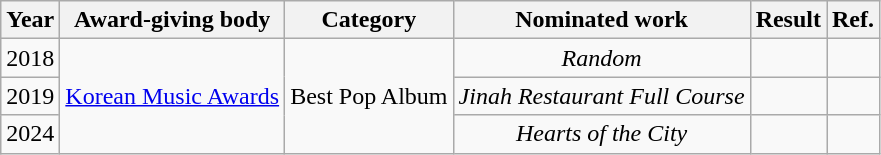<table class="wikitable" style="text-align:center;">
<tr>
<th>Year</th>
<th>Award-giving body</th>
<th>Category</th>
<th>Nominated work</th>
<th>Result</th>
<th>Ref.</th>
</tr>
<tr>
<td>2018</td>
<td rowspan="3"><a href='#'>Korean Music Awards</a></td>
<td rowspan="3">Best Pop Album</td>
<td><em>Random</em></td>
<td></td>
<td></td>
</tr>
<tr>
<td>2019</td>
<td><em>Jinah Restaurant Full Course</em></td>
<td></td>
<td></td>
</tr>
<tr>
<td>2024</td>
<td><em>Hearts of the City</em></td>
<td></td>
<td></td>
</tr>
</table>
